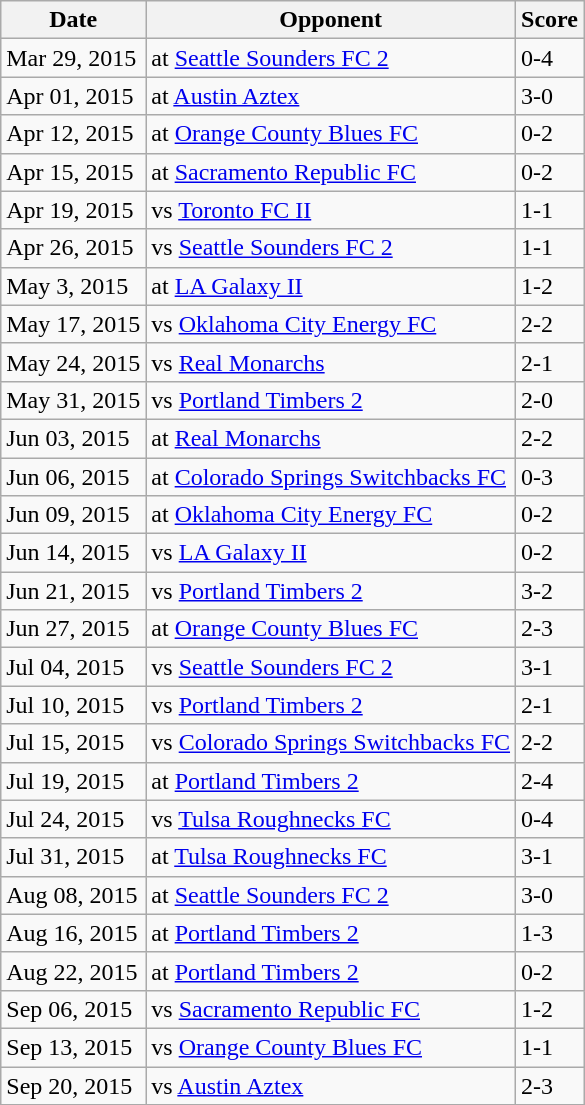<table class="wikitable">
<tr>
<th>Date</th>
<th>Opponent</th>
<th>Score</th>
</tr>
<tr>
<td>Mar 29, 2015</td>
<td>at <a href='#'>Seattle Sounders FC 2</a></td>
<td>0-4</td>
</tr>
<tr>
<td>Apr 01, 2015</td>
<td>at <a href='#'>Austin Aztex</a></td>
<td>3-0</td>
</tr>
<tr>
<td>Apr 12, 2015</td>
<td>at <a href='#'>Orange County Blues FC</a></td>
<td>0-2</td>
</tr>
<tr>
<td>Apr 15, 2015</td>
<td>at <a href='#'>Sacramento Republic FC</a></td>
<td>0-2</td>
</tr>
<tr>
<td>Apr 19, 2015</td>
<td>vs <a href='#'>Toronto FC II</a></td>
<td>1-1</td>
</tr>
<tr>
<td>Apr 26, 2015</td>
<td>vs <a href='#'>Seattle Sounders FC 2</a></td>
<td>1-1</td>
</tr>
<tr>
<td>May 3, 2015</td>
<td>at <a href='#'>LA Galaxy II</a></td>
<td>1-2</td>
</tr>
<tr>
<td>May 17, 2015</td>
<td>vs <a href='#'>Oklahoma City Energy FC</a></td>
<td>2-2</td>
</tr>
<tr>
<td>May 24, 2015</td>
<td>vs <a href='#'>Real Monarchs</a></td>
<td>2-1</td>
</tr>
<tr>
<td>May 31, 2015</td>
<td>vs <a href='#'>Portland Timbers 2</a></td>
<td>2-0</td>
</tr>
<tr>
<td>Jun 03, 2015</td>
<td>at <a href='#'>Real Monarchs</a></td>
<td>2-2</td>
</tr>
<tr>
<td>Jun 06, 2015</td>
<td>at <a href='#'>Colorado Springs Switchbacks FC</a></td>
<td>0-3</td>
</tr>
<tr>
<td>Jun 09, 2015</td>
<td>at <a href='#'>Oklahoma City Energy FC</a></td>
<td>0-2</td>
</tr>
<tr>
<td>Jun 14, 2015</td>
<td>vs <a href='#'>LA Galaxy II</a></td>
<td>0-2</td>
</tr>
<tr>
<td>Jun 21, 2015</td>
<td>vs <a href='#'>Portland Timbers 2</a></td>
<td>3-2</td>
</tr>
<tr>
<td>Jun 27, 2015</td>
<td>at <a href='#'>Orange County Blues FC</a></td>
<td>2-3</td>
</tr>
<tr>
<td>Jul 04, 2015</td>
<td>vs <a href='#'>Seattle Sounders FC 2</a></td>
<td>3-1</td>
</tr>
<tr>
<td>Jul 10, 2015</td>
<td>vs <a href='#'>Portland Timbers 2</a></td>
<td>2-1</td>
</tr>
<tr>
<td>Jul 15, 2015</td>
<td>vs <a href='#'>Colorado Springs Switchbacks FC</a></td>
<td>2-2</td>
</tr>
<tr>
<td>Jul 19, 2015</td>
<td>at <a href='#'>Portland Timbers 2</a></td>
<td>2-4</td>
</tr>
<tr>
<td>Jul 24, 2015</td>
<td>vs <a href='#'>Tulsa Roughnecks FC</a></td>
<td>0-4</td>
</tr>
<tr>
<td>Jul 31, 2015</td>
<td>at <a href='#'>Tulsa Roughnecks FC</a></td>
<td>3-1</td>
</tr>
<tr>
<td>Aug 08, 2015</td>
<td>at <a href='#'>Seattle Sounders FC 2</a></td>
<td>3-0</td>
</tr>
<tr>
<td>Aug 16, 2015</td>
<td>at <a href='#'>Portland Timbers 2</a></td>
<td>1-3</td>
</tr>
<tr>
<td>Aug 22, 2015</td>
<td>at <a href='#'>Portland Timbers 2</a></td>
<td>0-2</td>
</tr>
<tr>
<td>Sep 06, 2015</td>
<td>vs <a href='#'>Sacramento Republic FC</a></td>
<td>1-2</td>
</tr>
<tr>
<td>Sep 13, 2015</td>
<td>vs <a href='#'>Orange County Blues FC</a></td>
<td>1-1</td>
</tr>
<tr>
<td>Sep 20, 2015</td>
<td>vs <a href='#'>Austin Aztex</a></td>
<td>2-3</td>
</tr>
</table>
